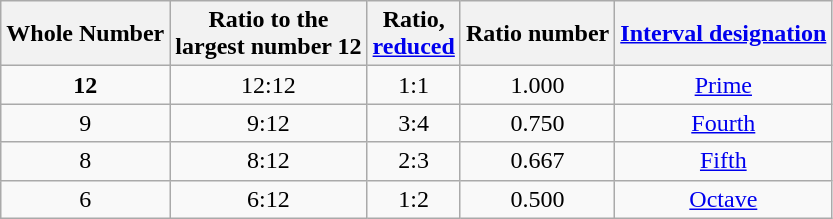<table class="wikitable" style="text-align:center">
<tr>
<th>Whole Number</th>
<th>Ratio to the<br>largest number 12</th>
<th>Ratio, <br><a href='#'>reduced</a></th>
<th>Ratio number</th>
<th><a href='#'>Interval designation</a></th>
</tr>
<tr>
<td><strong>12</strong></td>
<td>12:12</td>
<td>1:1</td>
<td>1.000</td>
<td><a href='#'>Prime</a></td>
</tr>
<tr>
<td>9</td>
<td>9:12</td>
<td>3:4</td>
<td>0.750</td>
<td><a href='#'>Fourth</a></td>
</tr>
<tr>
<td>8</td>
<td>8:12</td>
<td>2:3</td>
<td>0.667</td>
<td><a href='#'>Fifth</a></td>
</tr>
<tr>
<td>6</td>
<td>6:12</td>
<td>1:2</td>
<td>0.500</td>
<td><a href='#'>Octave</a></td>
</tr>
</table>
